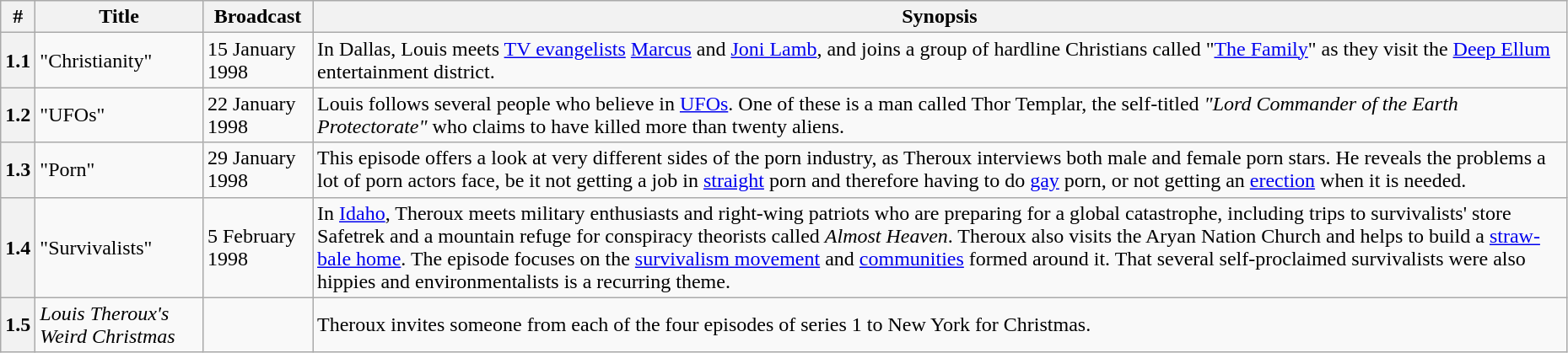<table class="wikitable" style="width:98%;">
<tr>
<th>#</th>
<th style="width:125px;">Title</th>
<th>Broadcast</th>
<th>Synopsis</th>
</tr>
<tr>
<th>1.1</th>
<td>"Christianity"</td>
<td>15 January 1998</td>
<td>In Dallas, Louis meets <a href='#'>TV evangelists</a> <a href='#'>Marcus</a> and <a href='#'>Joni Lamb</a>, and joins a group of hardline Christians called "<a href='#'>The Family</a>" as they visit the <a href='#'>Deep Ellum</a> entertainment district.</td>
</tr>
<tr>
<th>1.2</th>
<td>"UFOs"</td>
<td>22 January 1998</td>
<td>Louis follows several people who believe in <a href='#'>UFOs</a>. One of these is a man called Thor Templar, the self-titled <em>"Lord Commander of the Earth Protectorate"</em> who claims to have killed more than twenty aliens.</td>
</tr>
<tr>
<th>1.3</th>
<td>"Porn"</td>
<td>29 January 1998</td>
<td>This episode offers a look at very different sides of the porn industry, as Theroux interviews both male and female porn stars. He reveals the problems a lot of porn actors face, be it not getting a job in <a href='#'>straight</a> porn and therefore having to do <a href='#'>gay</a> porn, or not getting an <a href='#'>erection</a> when it is needed.</td>
</tr>
<tr>
<th>1.4</th>
<td>"Survivalists"</td>
<td>5 February 1998</td>
<td>In <a href='#'>Idaho</a>, Theroux meets military enthusiasts and right-wing patriots who are preparing for a global catastrophe, including trips to survivalists' store Safetrek and a mountain refuge for conspiracy theorists called <em>Almost Heaven</em>. Theroux also visits the Aryan Nation Church and helps to build a <a href='#'>straw-bale home</a>. The episode focuses on the <a href='#'>survivalism movement</a> and <a href='#'>communities</a> formed around it. That several self-proclaimed survivalists were also hippies and environmentalists is a recurring theme.</td>
</tr>
<tr>
<th>1.5</th>
<td><em>Louis Theroux's Weird Christmas</em></td>
<td></td>
<td>Theroux invites someone from each of the four episodes of series 1 to New York for Christmas.</td>
</tr>
</table>
